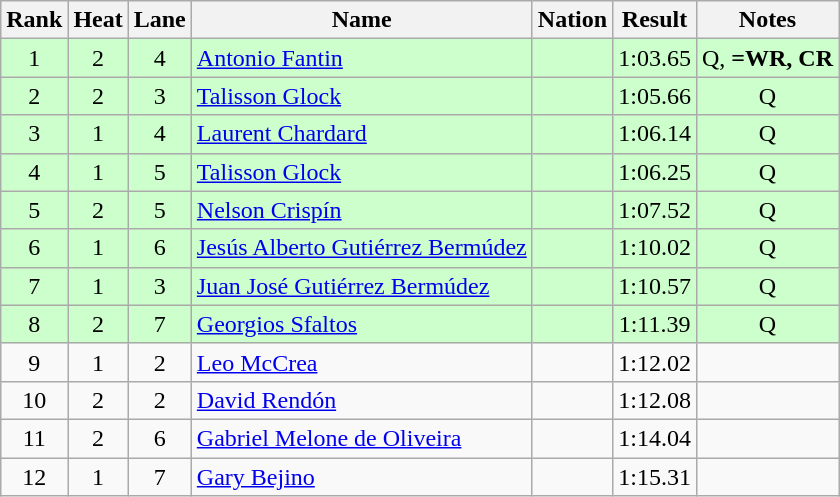<table class="wikitable sortable" style="text-align:center">
<tr>
<th>Rank</th>
<th>Heat</th>
<th>Lane</th>
<th>Name</th>
<th>Nation</th>
<th>Result</th>
<th>Notes</th>
</tr>
<tr bgcolor=ccffcc>
<td>1</td>
<td>2</td>
<td>4</td>
<td align="left"><a href='#'>Antonio Fantin</a></td>
<td align="left"></td>
<td>1:03.65</td>
<td>Q, <strong>=WR, CR</strong></td>
</tr>
<tr bgcolor=ccffcc>
<td>2</td>
<td>2</td>
<td>3</td>
<td align="left"><a href='#'>Talisson Glock</a></td>
<td align="left"></td>
<td>1:05.66</td>
<td>Q</td>
</tr>
<tr bgcolor=ccffcc>
<td>3</td>
<td>1</td>
<td>4</td>
<td align="left"><a href='#'>Laurent Chardard</a></td>
<td align="left"></td>
<td>1:06.14</td>
<td>Q</td>
</tr>
<tr bgcolor=ccffcc>
<td>4</td>
<td>1</td>
<td>5</td>
<td align="left"><a href='#'>Talisson Glock</a></td>
<td align="left"></td>
<td>1:06.25</td>
<td>Q</td>
</tr>
<tr bgcolor=ccffcc>
<td>5</td>
<td>2</td>
<td>5</td>
<td align="left"><a href='#'>Nelson Crispín</a></td>
<td align="left"></td>
<td>1:07.52</td>
<td>Q</td>
</tr>
<tr bgcolor=ccffcc>
<td>6</td>
<td>1</td>
<td>6</td>
<td align="left"><a href='#'>Jesús Alberto Gutiérrez Bermúdez</a></td>
<td align="left"></td>
<td>1:10.02</td>
<td>Q</td>
</tr>
<tr bgcolor=ccffcc>
<td>7</td>
<td>1</td>
<td>3</td>
<td align="left"><a href='#'>Juan José Gutiérrez Bermúdez</a></td>
<td align="left"></td>
<td>1:10.57</td>
<td>Q</td>
</tr>
<tr bgcolor=ccffcc>
<td>8</td>
<td>2</td>
<td>7</td>
<td align="left"><a href='#'>Georgios Sfaltos</a></td>
<td align="left"></td>
<td>1:11.39</td>
<td>Q</td>
</tr>
<tr>
<td>9</td>
<td>1</td>
<td>2</td>
<td align="left"><a href='#'>Leo McCrea</a></td>
<td align="left"></td>
<td>1:12.02</td>
<td></td>
</tr>
<tr>
<td>10</td>
<td>2</td>
<td>2</td>
<td align="left"><a href='#'>David Rendón</a></td>
<td align="left"></td>
<td>1:12.08</td>
<td></td>
</tr>
<tr>
<td>11</td>
<td>2</td>
<td>6</td>
<td align="left"><a href='#'>Gabriel Melone de Oliveira</a></td>
<td align="left"></td>
<td>1:14.04</td>
<td></td>
</tr>
<tr>
<td>12</td>
<td>1</td>
<td>7</td>
<td align="left"><a href='#'>Gary Bejino</a></td>
<td align="left"></td>
<td>1:15.31</td>
<td></td>
</tr>
</table>
